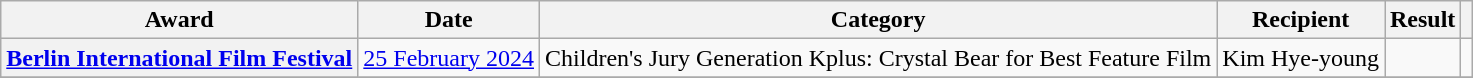<table class="wikitable sortable plainrowheaders">
<tr>
<th>Award</th>
<th>Date</th>
<th>Category</th>
<th>Recipient</th>
<th>Result</th>
<th></th>
</tr>
<tr>
<th scope="row"><a href='#'>Berlin International Film Festival</a></th>
<td><a href='#'>25 February 2024</a></td>
<td>Children's Jury Generation Kplus: Crystal Bear for Best Feature Film</td>
<td>Kim Hye-young</td>
<td></td>
<td align="center" rowspan="1"></td>
</tr>
<tr>
</tr>
</table>
